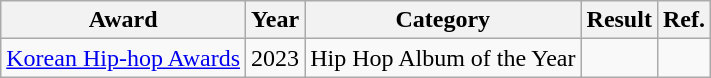<table class="wikitable">
<tr>
<th>Award</th>
<th>Year</th>
<th>Category</th>
<th>Result</th>
<th>Ref.</th>
</tr>
<tr>
<td><a href='#'>Korean Hip-hop Awards</a></td>
<td>2023</td>
<td>Hip Hop Album of the Year</td>
<td></td>
<td></td>
</tr>
</table>
